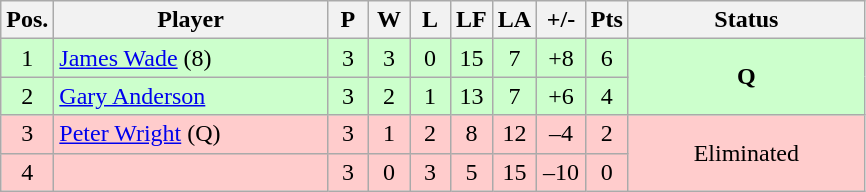<table class="wikitable" style="text-align:center; margin: 1em auto 1em auto, align:left">
<tr>
<th width=20>Pos.</th>
<th width=175>Player</th>
<th width=20>P</th>
<th width=20>W</th>
<th width=20>L</th>
<th width=20>LF</th>
<th width=20>LA</th>
<th width=25>+/-</th>
<th width=20>Pts</th>
<th width=150>Status</th>
</tr>
<tr style="background:#CCFFCC;">
<td>1</td>
<td style="text-align:left;"> <a href='#'>James Wade</a> (8)</td>
<td>3</td>
<td>3</td>
<td>0</td>
<td>15</td>
<td>7</td>
<td>+8</td>
<td>6</td>
<td rowspan=2><strong>Q</strong></td>
</tr>
<tr style="background:#CCFFCC;">
<td>2</td>
<td style="text-align:left;"> <a href='#'>Gary Anderson</a></td>
<td>3</td>
<td>2</td>
<td>1</td>
<td>13</td>
<td>7</td>
<td>+6</td>
<td>4</td>
</tr>
<tr style="background:#FFCCCC;">
<td>3</td>
<td style="text-align:left;"> <a href='#'>Peter Wright</a> (Q)</td>
<td>3</td>
<td>1</td>
<td>2</td>
<td>8</td>
<td>12</td>
<td>–4</td>
<td>2</td>
<td rowspan=2>Eliminated</td>
</tr>
<tr style="background:#FFCCCC;">
<td>4</td>
<td style="text-align:left;"></td>
<td>3</td>
<td>0</td>
<td>3</td>
<td>5</td>
<td>15</td>
<td>–10</td>
<td>0</td>
</tr>
</table>
